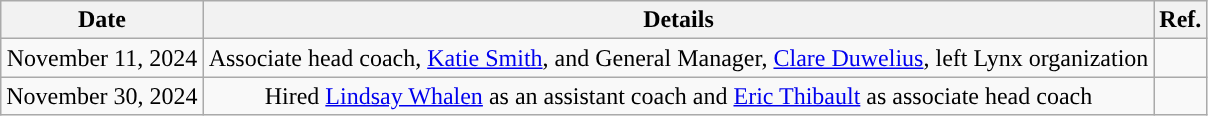<table class="wikitable sortable sortable" style="text-align: center">
<tr>
<th>Date</th>
<th>Details</th>
<th>Ref.</th>
</tr>
<tr>
<td>November 11, 2024</td>
<td>Associate head coach, <a href='#'>Katie Smith</a>, and General Manager, <a href='#'>Clare Duwelius</a>, left Lynx organization</td>
<td></td>
</tr>
<tr>
<td>November 30, 2024</td>
<td>Hired <a href='#'>Lindsay Whalen</a> as an assistant coach and <a href='#'>Eric Thibault</a> as associate head coach</td>
<td></td>
</tr>
</table>
